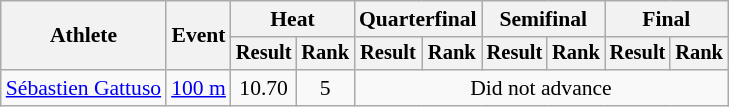<table class=wikitable style="font-size:90%">
<tr>
<th rowspan="2">Athlete</th>
<th rowspan="2">Event</th>
<th colspan="2">Heat</th>
<th colspan="2">Quarterfinal</th>
<th colspan="2">Semifinal</th>
<th colspan="2">Final</th>
</tr>
<tr style="font-size:95%">
<th>Result</th>
<th>Rank</th>
<th>Result</th>
<th>Rank</th>
<th>Result</th>
<th>Rank</th>
<th>Result</th>
<th>Rank</th>
</tr>
<tr align=center>
<td align=left><a href='#'>Sébastien Gattuso</a></td>
<td align=left><a href='#'>100 m</a></td>
<td>10.70</td>
<td>5</td>
<td colspan=6>Did not advance</td>
</tr>
</table>
